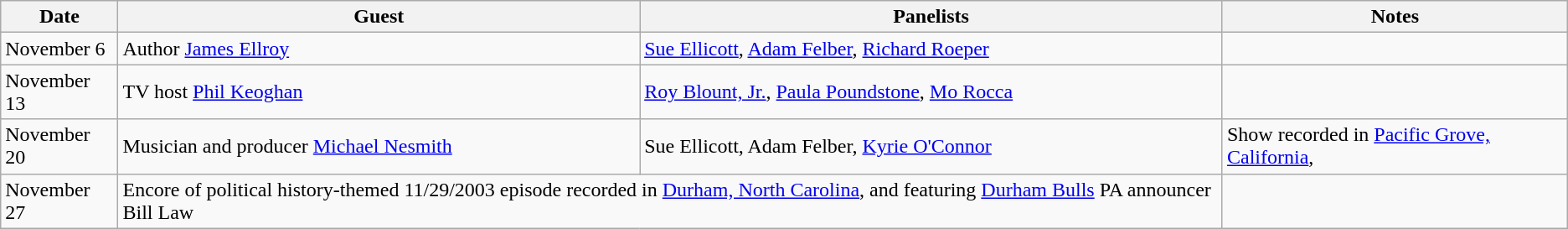<table class="wikitable">
<tr ">
<th>Date</th>
<th>Guest</th>
<th>Panelists</th>
<th>Notes</th>
</tr>
<tr>
<td>November 6</td>
<td>Author <a href='#'>James Ellroy</a></td>
<td><a href='#'>Sue Ellicott</a>, <a href='#'>Adam Felber</a>, <a href='#'>Richard Roeper</a></td>
<td></td>
</tr>
<tr>
<td>November 13</td>
<td>TV host <a href='#'>Phil Keoghan</a></td>
<td><a href='#'>Roy Blount, Jr.</a>, <a href='#'>Paula Poundstone</a>, <a href='#'>Mo Rocca</a></td>
<td></td>
</tr>
<tr>
<td>November 20</td>
<td>Musician and producer <a href='#'>Michael Nesmith</a></td>
<td>Sue Ellicott, Adam Felber, <a href='#'>Kyrie O'Connor</a></td>
<td>Show recorded in <a href='#'>Pacific Grove, California</a>, </td>
</tr>
<tr>
<td>November 27</td>
<td colspan=2>Encore of political history-themed 11/29/2003 episode recorded in <a href='#'>Durham, North Carolina</a>, and featuring <a href='#'>Durham Bulls</a> PA announcer Bill Law</td>
</tr>
</table>
